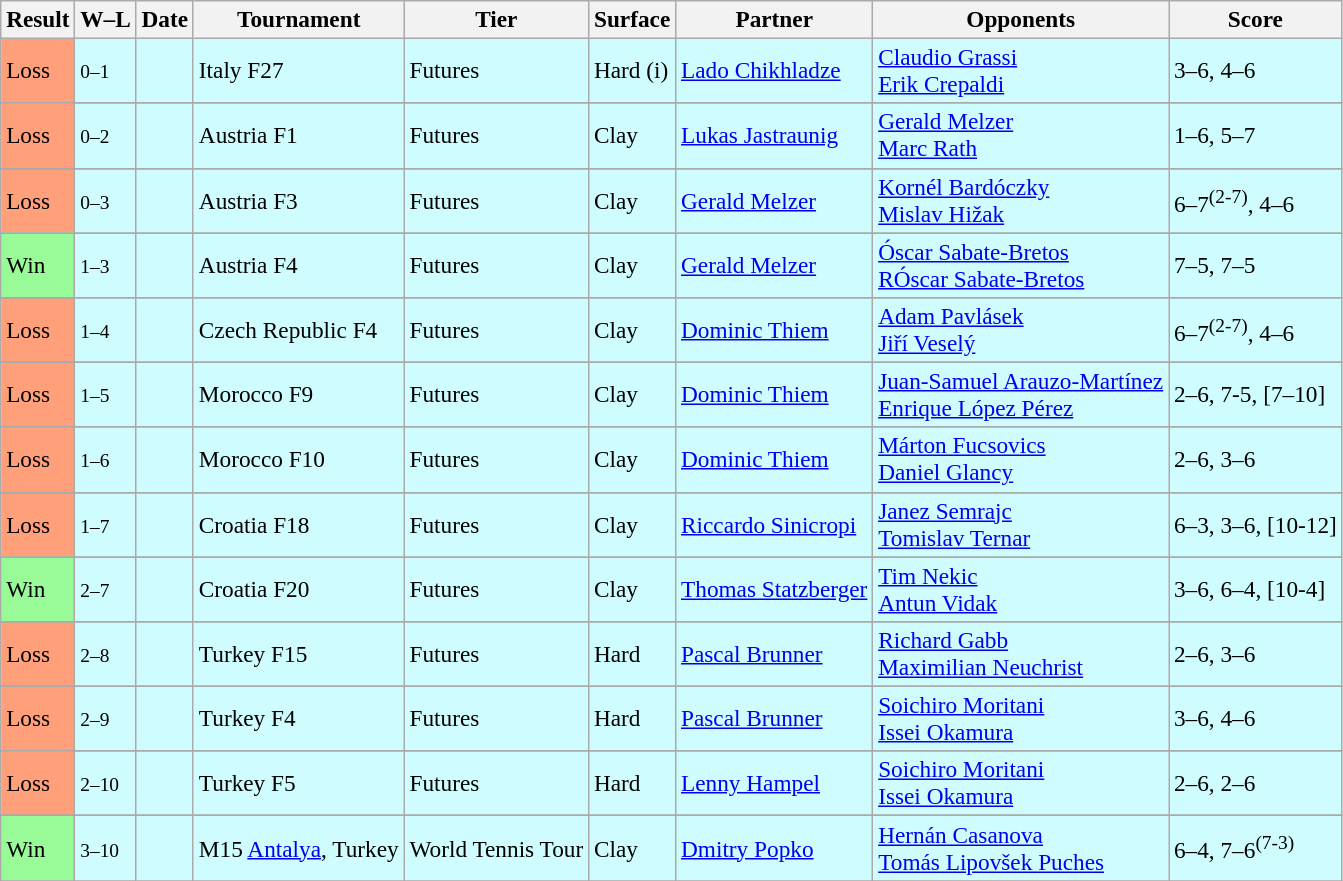<table class="sortable wikitable" style=font-size:97%>
<tr>
<th>Result</th>
<th class="unsortable">W–L</th>
<th>Date</th>
<th>Tournament</th>
<th>Tier</th>
<th>Surface</th>
<th>Partner</th>
<th>Opponents</th>
<th class="unsortable">Score</th>
</tr>
<tr bgcolor=cffcff>
<td bgcolor=FFA07A>Loss</td>
<td><small>0–1</small></td>
<td></td>
<td>Italy F27</td>
<td>Futures</td>
<td>Hard (i)</td>
<td> <a href='#'>Lado Chikhladze</a></td>
<td> <a href='#'>Claudio Grassi</a><br> <a href='#'>Erik Crepaldi</a></td>
<td>3–6, 4–6</td>
</tr>
<tr>
</tr>
<tr bgcolor=cffcff>
<td bgcolor=FFA07A>Loss</td>
<td><small>0–2</small></td>
<td></td>
<td>Austria F1</td>
<td>Futures</td>
<td>Clay</td>
<td> <a href='#'>Lukas Jastraunig</a></td>
<td> <a href='#'>Gerald Melzer</a><br> <a href='#'>Marc Rath</a></td>
<td>1–6, 5–7</td>
</tr>
<tr>
</tr>
<tr bgcolor=cffcff>
<td bgcolor=FFA07A>Loss</td>
<td><small>0–3</small></td>
<td></td>
<td>Austria F3</td>
<td>Futures</td>
<td>Clay</td>
<td> <a href='#'>Gerald Melzer</a></td>
<td> <a href='#'>Kornél Bardóczky</a><br> <a href='#'>Mislav Hižak</a></td>
<td>6–7<sup>(2-7)</sup>, 4–6</td>
</tr>
<tr>
</tr>
<tr bgcolor=cffcff>
<td bgcolor=98fb98>Win</td>
<td><small>1–3</small></td>
<td></td>
<td>Austria F4</td>
<td>Futures</td>
<td>Clay</td>
<td> <a href='#'>Gerald Melzer</a></td>
<td> <a href='#'>Óscar Sabate-Bretos</a><br> <a href='#'>RÓscar Sabate-Bretos</a></td>
<td>7–5, 7–5</td>
</tr>
<tr>
</tr>
<tr bgcolor=cffcff>
<td bgcolor=FFA07A>Loss</td>
<td><small>1–4</small></td>
<td></td>
<td>Czech Republic F4</td>
<td>Futures</td>
<td>Clay</td>
<td> <a href='#'>Dominic Thiem</a></td>
<td> <a href='#'>Adam Pavlásek</a><br> <a href='#'>Jiří Veselý</a></td>
<td>6–7<sup>(2-7)</sup>, 4–6</td>
</tr>
<tr>
</tr>
<tr bgcolor=cffcff>
<td bgcolor=FFA07A>Loss</td>
<td><small>1–5</small></td>
<td></td>
<td>Morocco F9</td>
<td>Futures</td>
<td>Clay</td>
<td> <a href='#'>Dominic Thiem</a></td>
<td> <a href='#'>Juan-Samuel Arauzo-Martínez</a><br> <a href='#'>Enrique López Pérez</a></td>
<td>2–6, 7-5, [7–10]</td>
</tr>
<tr>
</tr>
<tr bgcolor=cffcff>
<td bgcolor=FFA07A>Loss</td>
<td><small>1–6</small></td>
<td></td>
<td>Morocco F10</td>
<td>Futures</td>
<td>Clay</td>
<td> <a href='#'>Dominic Thiem</a></td>
<td> <a href='#'>Márton Fucsovics</a><br> <a href='#'>Daniel Glancy</a></td>
<td>2–6, 3–6</td>
</tr>
<tr>
</tr>
<tr bgcolor=cffcff>
<td bgcolor=FFA07A>Loss</td>
<td><small>1–7</small></td>
<td></td>
<td>Croatia F18</td>
<td>Futures</td>
<td>Clay</td>
<td> <a href='#'>Riccardo Sinicropi</a></td>
<td> <a href='#'>Janez Semrajc</a><br> <a href='#'>Tomislav Ternar</a></td>
<td>6–3, 3–6, [10-12]</td>
</tr>
<tr>
</tr>
<tr bgcolor=cffcff>
<td bgcolor=98fb98>Win</td>
<td><small>2–7</small></td>
<td></td>
<td>Croatia F20</td>
<td>Futures</td>
<td>Clay</td>
<td> <a href='#'>Thomas Statzberger</a></td>
<td> <a href='#'>Tim Nekic</a><br> <a href='#'>Antun Vidak</a></td>
<td>3–6, 6–4, [10-4]</td>
</tr>
<tr>
</tr>
<tr bgcolor=cffcff>
<td bgcolor=FFA07A>Loss</td>
<td><small>2–8</small></td>
<td></td>
<td>Turkey F15</td>
<td>Futures</td>
<td>Hard</td>
<td> <a href='#'>Pascal Brunner</a></td>
<td> <a href='#'>Richard Gabb</a><br> <a href='#'>Maximilian Neuchrist</a></td>
<td>2–6, 3–6</td>
</tr>
<tr>
</tr>
<tr bgcolor=cffcff>
<td bgcolor=FFA07A>Loss</td>
<td><small>2–9</small></td>
<td></td>
<td>Turkey F4</td>
<td>Futures</td>
<td>Hard</td>
<td> <a href='#'>Pascal Brunner</a></td>
<td> <a href='#'>Soichiro Moritani</a><br> <a href='#'>Issei Okamura</a></td>
<td>3–6, 4–6</td>
</tr>
<tr>
</tr>
<tr bgcolor=cffcff>
<td bgcolor=FFA07A>Loss</td>
<td><small>2–10</small></td>
<td></td>
<td>Turkey F5</td>
<td>Futures</td>
<td>Hard</td>
<td> <a href='#'>Lenny Hampel</a></td>
<td> <a href='#'>Soichiro Moritani</a><br> <a href='#'>Issei Okamura</a></td>
<td>2–6, 2–6</td>
</tr>
<tr>
</tr>
<tr bgcolor=cffcff>
<td bgcolor=98fb98>Win</td>
<td><small>3–10</small></td>
<td></td>
<td>M15 <a href='#'>Antalya</a>, Turkey</td>
<td>World Tennis Tour</td>
<td>Clay</td>
<td> <a href='#'>Dmitry Popko</a></td>
<td> <a href='#'>Hernán Casanova</a><br> <a href='#'>Tomás Lipovšek Puches</a></td>
<td>6–4, 7–6<sup>(7-3)</sup></td>
</tr>
<tr>
</tr>
</table>
